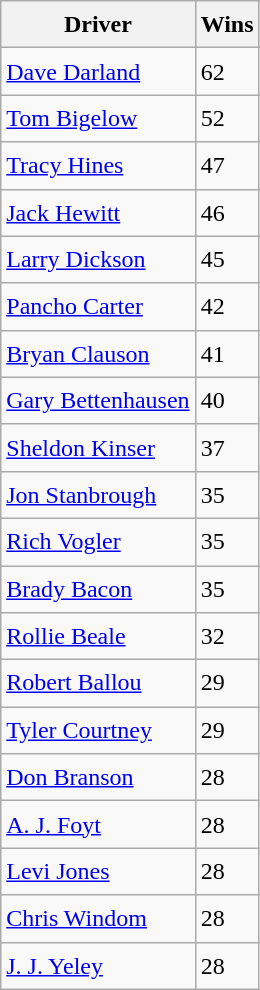<table class="wikitable sortable" style="font-size:1.00em; line-height:1.5em;">
<tr>
<th>Driver</th>
<th>Wins</th>
</tr>
<tr>
<td><a href='#'>Dave Darland</a></td>
<td>62</td>
</tr>
<tr>
<td><a href='#'>Tom Bigelow</a></td>
<td>52</td>
</tr>
<tr>
<td><a href='#'>Tracy Hines</a></td>
<td>47</td>
</tr>
<tr>
<td><a href='#'>Jack Hewitt</a></td>
<td>46</td>
</tr>
<tr>
<td><a href='#'>Larry Dickson</a></td>
<td>45</td>
</tr>
<tr>
<td><a href='#'>Pancho Carter</a></td>
<td>42</td>
</tr>
<tr>
<td><a href='#'>Bryan Clauson</a></td>
<td>41</td>
</tr>
<tr>
<td><a href='#'>Gary Bettenhausen</a></td>
<td>40</td>
</tr>
<tr>
<td><a href='#'>Sheldon Kinser</a></td>
<td>37</td>
</tr>
<tr>
<td><a href='#'>Jon Stanbrough</a></td>
<td>35</td>
</tr>
<tr>
<td><a href='#'>Rich Vogler</a></td>
<td>35</td>
</tr>
<tr>
<td><a href='#'>Brady Bacon</a></td>
<td>35</td>
</tr>
<tr>
<td><a href='#'>Rollie Beale</a></td>
<td>32</td>
</tr>
<tr>
<td><a href='#'>Robert Ballou</a></td>
<td>29</td>
</tr>
<tr>
<td><a href='#'>Tyler Courtney</a></td>
<td>29</td>
</tr>
<tr>
<td><a href='#'>Don Branson</a></td>
<td>28</td>
</tr>
<tr>
<td><a href='#'>A. J. Foyt</a></td>
<td>28</td>
</tr>
<tr>
<td><a href='#'>Levi Jones</a></td>
<td>28</td>
</tr>
<tr>
<td><a href='#'>Chris Windom</a></td>
<td>28</td>
</tr>
<tr>
<td><a href='#'>J. J. Yeley</a></td>
<td>28</td>
</tr>
</table>
